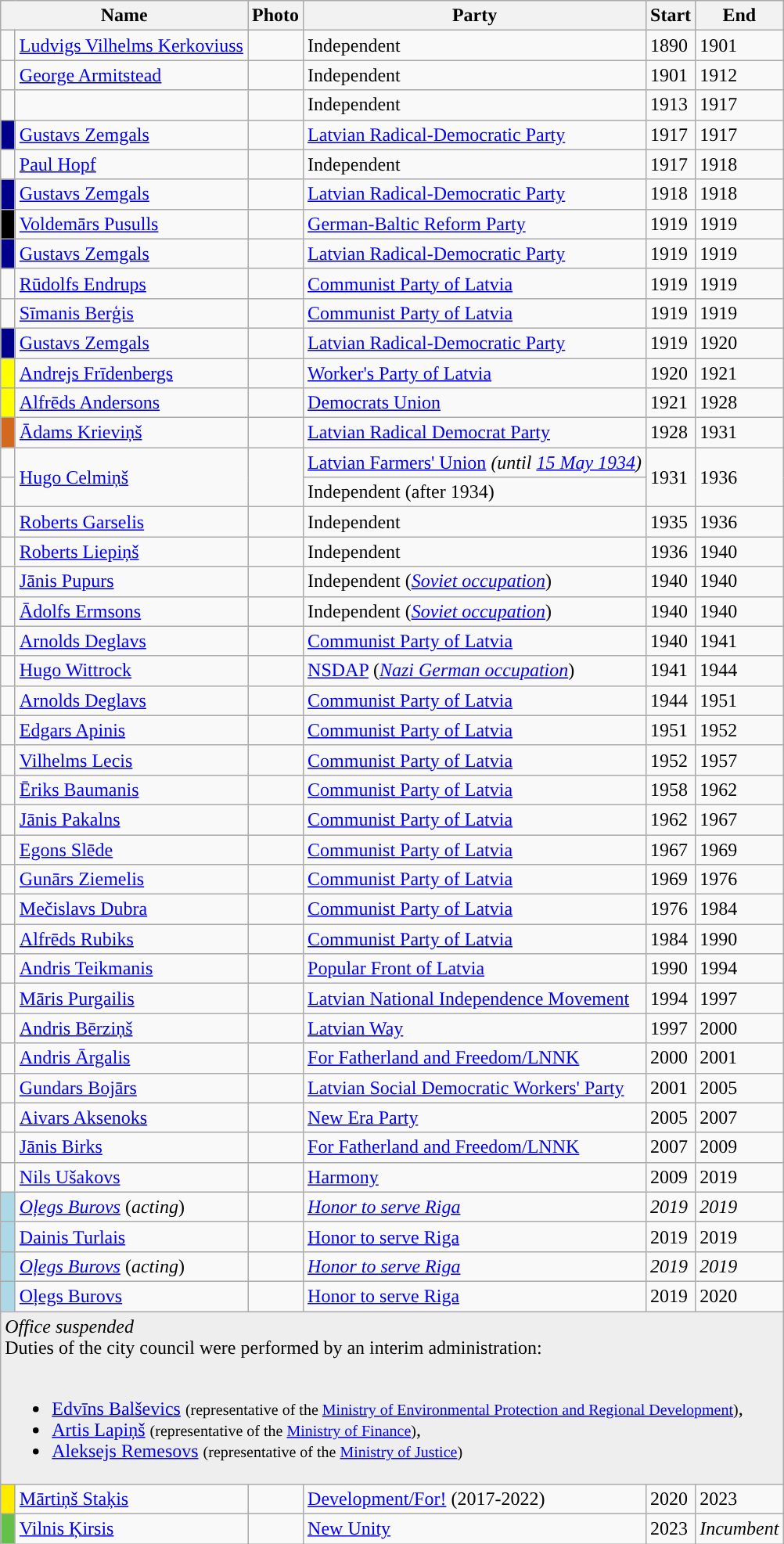<table class="wikitable">
<tr>
<th colspan=2>Name</th>
<th>Photo</th>
<th>Party</th>
<th>Start</th>
<th>End</th>
</tr>
<tr>
<td width=5px style="background-color: "></td>
<td><a href='#'>Ludvigs Vilhelms Kerkoviuss</a></td>
<td></td>
<td>Independent</td>
<td>1890</td>
<td>1901</td>
</tr>
<tr>
<td width=5px style="background-color: "></td>
<td><a href='#'>George Armitstead</a></td>
<td></td>
<td>Independent</td>
<td>1901</td>
<td>1912</td>
</tr>
<tr>
<td width=5px style="background-color: "></td>
<td></td>
<td></td>
<td>Independent</td>
<td>1913</td>
<td>1917</td>
</tr>
<tr>
<td width=5px style="background-color: #00008B"></td>
<td><a href='#'>Gustavs Zemgals</a></td>
<td></td>
<td><a href='#'>Latvian Radical-Democratic Party</a></td>
<td>1917</td>
<td>1917</td>
</tr>
<tr>
<td width=5px style="background-color: "></td>
<td><a href='#'>Paul Hopf</a></td>
<td></td>
<td>Independent</td>
<td>1917</td>
<td>1918</td>
</tr>
<tr>
<td width=5px style="background-color: #00008B"></td>
<td><a href='#'>Gustavs Zemgals</a></td>
<td></td>
<td><a href='#'>Latvian Radical-Democratic Party</a></td>
<td>1918</td>
<td>1918</td>
</tr>
<tr>
<td width=5px style="background-color: #000000"></td>
<td><a href='#'>Voldemārs Pusulls</a></td>
<td></td>
<td><a href='#'>German-Baltic Reform Party</a></td>
<td>1919</td>
<td>1919</td>
</tr>
<tr>
<td width=5px style="background-color: #00008B"></td>
<td><a href='#'>Gustavs Zemgals</a></td>
<td></td>
<td><a href='#'>Latvian Radical-Democratic Party</a></td>
<td>1919</td>
<td>1919</td>
</tr>
<tr>
<td width=5px style="background-color: "></td>
<td><a href='#'>Rūdolfs Endrups</a></td>
<td></td>
<td><a href='#'>Communist Party of Latvia</a></td>
<td>1919</td>
<td>1919</td>
</tr>
<tr>
<td width=5px style="background-color: "></td>
<td><a href='#'>Sīmanis Berģis</a></td>
<td></td>
<td><a href='#'>Communist Party of Latvia</a></td>
<td>1919</td>
<td>1919</td>
</tr>
<tr>
<td width=5px style="background-color: #00008B"></td>
<td><a href='#'>Gustavs Zemgals</a></td>
<td></td>
<td><a href='#'>Latvian Radical-Democratic Party</a></td>
<td>1919</td>
<td>1920</td>
</tr>
<tr>
<td width=5px style="background-color: yellow"></td>
<td><a href='#'>Andrejs Frīdenbergs</a></td>
<td></td>
<td><a href='#'>Worker's Party of Latvia</a></td>
<td>1920</td>
<td>1921</td>
</tr>
<tr>
<td width=5px style="background-color: yellow"></td>
<td><a href='#'>Alfrēds Andersons</a></td>
<td></td>
<td><a href='#'>Democrats Union</a></td>
<td>1921</td>
<td>1928</td>
</tr>
<tr>
<td width=5px style="background-color: #D2691E"></td>
<td><a href='#'>Ādams Krieviņš</a></td>
<td></td>
<td><a href='#'>Latvian Radical Democrat Party</a></td>
<td>1928</td>
<td>1931</td>
</tr>
<tr>
<td width=5px style="background-color: "></td>
<td rowspan=2><a href='#'>Hugo Celmiņš</a></td>
<td rowspan=2></td>
<td><a href='#'>Latvian Farmers' Union</a> <em>(until <a href='#'>15 May 1934</a>)</em></td>
<td rowspan=2>1931</td>
<td rowspan=2>1936</td>
</tr>
<tr>
<td width=5px style="background-color: "></td>
<td>Independent (after 1934)</td>
</tr>
<tr>
<td width=5px style="background-color: "></td>
<td><a href='#'>Roberts Garselis</a></td>
<td></td>
<td>Independent</td>
<td>1935</td>
<td>1936</td>
</tr>
<tr>
<td width=5px style="background-color: "></td>
<td><a href='#'>Roberts Liepiņš</a></td>
<td></td>
<td>Independent</td>
<td>1936</td>
<td>1940</td>
</tr>
<tr>
<td width=5px style="background-color: "></td>
<td><a href='#'>Jānis Pupurs</a></td>
<td></td>
<td>Independent (<em><a href='#'>Soviet occupation</a></em>)</td>
<td>1940</td>
<td>1940</td>
</tr>
<tr>
<td width=5px style="background-color: "></td>
<td><a href='#'>Ādolfs Ermsons</a></td>
<td></td>
<td>Independent (<em><a href='#'>Soviet occupation</a></em>)</td>
<td>1940</td>
<td>1940</td>
</tr>
<tr>
<td width=5px style="background-color: "></td>
<td><a href='#'>Arnolds Deglavs</a></td>
<td></td>
<td><a href='#'>Communist Party of Latvia</a></td>
<td>1940</td>
<td>1941</td>
</tr>
<tr>
<td width=5px style="background-color: "></td>
<td><a href='#'>Hugo Wittrock</a></td>
<td></td>
<td><a href='#'>NSDAP</a> (<a href='#'><em>Nazi German occupation</em></a>)</td>
<td>1941</td>
<td>1944</td>
</tr>
<tr>
<td width=5px style="background-color: "></td>
<td><a href='#'>Arnolds Deglavs</a></td>
<td></td>
<td><a href='#'>Communist Party of Latvia</a></td>
<td>1944</td>
<td>1951</td>
</tr>
<tr>
<td width=5px style="background-color: "></td>
<td><a href='#'>Edgars Apinis</a></td>
<td></td>
<td><a href='#'>Communist Party of Latvia</a></td>
<td>1951</td>
<td>1952</td>
</tr>
<tr>
<td width=5px style="background-color: "></td>
<td><a href='#'>Vilhelms Lecis</a></td>
<td></td>
<td><a href='#'>Communist Party of Latvia</a></td>
<td>1952</td>
<td>1957</td>
</tr>
<tr>
<td width=5px style="background-color: "></td>
<td><a href='#'>Ēriks Baumanis</a></td>
<td></td>
<td><a href='#'>Communist Party of Latvia</a></td>
<td>1958</td>
<td>1962</td>
</tr>
<tr>
<td width=5px style="background-color: "></td>
<td><a href='#'>Jānis Pakalns</a></td>
<td></td>
<td><a href='#'>Communist Party of Latvia</a></td>
<td>1962</td>
<td>1967</td>
</tr>
<tr>
<td width=5px style="background-color: "></td>
<td><a href='#'>Egons Slēde</a></td>
<td></td>
<td><a href='#'>Communist Party of Latvia</a></td>
<td>1967</td>
<td>1969</td>
</tr>
<tr>
<td width=5px style="background-color: "></td>
<td><a href='#'>Gunārs Ziemelis</a></td>
<td></td>
<td><a href='#'>Communist Party of Latvia</a></td>
<td>1969</td>
<td>1976</td>
</tr>
<tr>
<td width=5px style="background-color: "></td>
<td><a href='#'>Mečislavs Dubra</a></td>
<td></td>
<td><a href='#'>Communist Party of Latvia</a></td>
<td>1976</td>
<td>1984</td>
</tr>
<tr>
<td width=5px style="background-color: "></td>
<td><a href='#'>Alfrēds Rubiks</a></td>
<td></td>
<td><a href='#'>Communist Party of Latvia</a></td>
<td>1984</td>
<td>1990</td>
</tr>
<tr>
<td width=5px style="background-color: "></td>
<td><a href='#'>Andris Teikmanis</a></td>
<td></td>
<td><a href='#'>Popular Front of Latvia</a></td>
<td>1990</td>
<td>1994</td>
</tr>
<tr>
<td width=5px style="background-color: "></td>
<td><a href='#'>Māris Purgailis</a></td>
<td></td>
<td><a href='#'>Latvian National Independence Movement</a></td>
<td>1994</td>
<td>1997</td>
</tr>
<tr>
<td style="background-color: "></td>
<td><a href='#'>Andris Bērziņš</a></td>
<td></td>
<td><a href='#'>Latvian Way</a></td>
<td>1997</td>
<td>2000</td>
</tr>
<tr>
<td style="background-color: "></td>
<td><a href='#'>Andris Ārgalis</a></td>
<td></td>
<td><a href='#'>For Fatherland and Freedom/LNNK</a></td>
<td>2000</td>
<td>2001</td>
</tr>
<tr>
<td style="background-color: "></td>
<td><a href='#'>Gundars Bojārs</a></td>
<td></td>
<td><a href='#'>Latvian Social Democratic Workers' Party</a></td>
<td>2001</td>
<td>2005</td>
</tr>
<tr>
<td style="background-color: "></td>
<td><a href='#'>Aivars Aksenoks</a></td>
<td></td>
<td><a href='#'>New Era Party</a></td>
<td>2005</td>
<td>2007</td>
</tr>
<tr>
<td style="background-color: "></td>
<td><a href='#'>Jānis Birks</a></td>
<td></td>
<td><a href='#'>For Fatherland and Freedom/LNNK</a></td>
<td>2007</td>
<td>2009</td>
</tr>
<tr>
<td style="background-color: "></td>
<td><a href='#'>Nils Ušakovs</a></td>
<td></td>
<td><a href='#'>Harmony</a></td>
<td>2009</td>
<td>2019</td>
</tr>
<tr>
<td style="background-color: #ADD8E6"></td>
<td><em><a href='#'>Oļegs Burovs</a></em> (<em>acting</em>)</td>
<td></td>
<td><em><a href='#'>Honor to serve Riga</a></em></td>
<td><em>2019</em></td>
<td><em>2019</em></td>
</tr>
<tr>
<td style="background-color: #ADD8E6"></td>
<td><a href='#'>Dainis Turlais</a></td>
<td></td>
<td><a href='#'>Honor to serve Riga</a></td>
<td>2019</td>
<td>2019</td>
</tr>
<tr>
<td style="background-color: #ADD8E6"></td>
<td><em><a href='#'>Oļegs Burovs</a></em> (<em>acting</em>)</td>
<td></td>
<td><em><a href='#'>Honor to serve Riga</a></em></td>
<td><em>2019</em></td>
<td><em>2019</em></td>
</tr>
<tr>
<td style="background-color: #ADD8E6"></td>
<td><a href='#'>Oļegs Burovs</a></td>
<td></td>
<td><a href='#'>Honor to serve Riga</a></td>
<td>2019</td>
<td>2020</td>
</tr>
<tr>
<td colspan=6" style="background: #EEEEEE;"><em>Office suspended </em> <br>Duties of the city council were performed by an interim administration: <br><br><ul><li><a href='#'>Edvīns Balševics</a> <small>(representative of the <a href='#'>Ministry of Environmental Protection and Regional Development</a>)</small>,</li><li><a href='#'>Artis Lapiņš</a> <small>(representative of the <a href='#'>Ministry of Finance</a>)</small>,</li><li><a href='#'>Aleksejs Remesovs</a> <small>(representative of the <a href='#'>Ministry of Justice</a>)</small></li></ul></td>
</tr>
<tr>
<td style="background-color: #FFEC00"></td>
<td><a href='#'>Mārtiņš Staķis</a></td>
<td></td>
<td><a href='#'>Development/For!</a> (2017-2022)</td>
<td>2020</td>
<td>2023</td>
</tr>
<tr>
<td style="background-color: #64C049"></td>
<td><a href='#'>Vilnis Ķirsis</a></td>
<td></td>
<td><a href='#'>New Unity</a></td>
<td>2023</td>
<td><em>Incumbent</em></td>
</tr>
</table>
